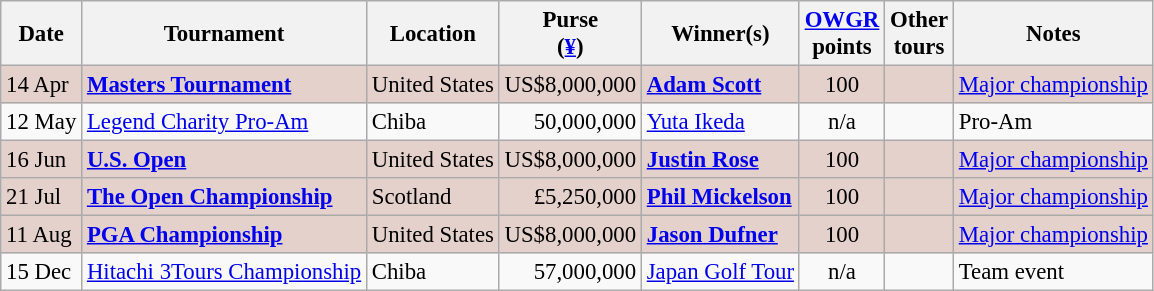<table class="wikitable" style="font-size:95%">
<tr>
<th>Date</th>
<th>Tournament</th>
<th>Location</th>
<th>Purse<br>(<a href='#'>¥</a>)</th>
<th>Winner(s)</th>
<th><a href='#'>OWGR</a><br>points</th>
<th>Other<br>tours</th>
<th>Notes</th>
</tr>
<tr style="background:#e5d1cb;">
<td>14 Apr</td>
<td><strong><a href='#'>Masters Tournament</a></strong></td>
<td>United States</td>
<td align=right>US$8,000,000</td>
<td> <strong><a href='#'>Adam Scott</a></strong></td>
<td align=center>100</td>
<td></td>
<td><a href='#'>Major championship</a></td>
</tr>
<tr>
<td>12 May</td>
<td><a href='#'>Legend Charity Pro-Am</a></td>
<td>Chiba</td>
<td align=right>50,000,000</td>
<td> <a href='#'>Yuta Ikeda</a></td>
<td align=center>n/a</td>
<td></td>
<td>Pro-Am</td>
</tr>
<tr style="background:#e5d1cb;">
<td>16 Jun</td>
<td><strong><a href='#'>U.S. Open</a></strong></td>
<td>United States</td>
<td align=right>US$8,000,000</td>
<td> <strong><a href='#'>Justin Rose</a></strong></td>
<td align=center>100</td>
<td></td>
<td><a href='#'>Major championship</a></td>
</tr>
<tr style="background:#e5d1cb;">
<td>21 Jul</td>
<td><strong><a href='#'>The Open Championship</a></strong></td>
<td>Scotland</td>
<td align=right>£5,250,000</td>
<td> <strong><a href='#'>Phil Mickelson</a></strong></td>
<td align=center>100</td>
<td></td>
<td><a href='#'>Major championship</a></td>
</tr>
<tr style="background:#e5d1cb;">
<td>11 Aug</td>
<td><strong><a href='#'>PGA Championship</a></strong></td>
<td>United States</td>
<td align=right>US$8,000,000</td>
<td> <strong><a href='#'>Jason Dufner</a></strong></td>
<td align=center>100</td>
<td></td>
<td><a href='#'>Major championship</a></td>
</tr>
<tr>
<td>15 Dec</td>
<td><a href='#'>Hitachi 3Tours Championship</a></td>
<td>Chiba</td>
<td align=right>57,000,000</td>
<td><a href='#'>Japan Golf Tour</a></td>
<td align=center>n/a</td>
<td></td>
<td>Team event</td>
</tr>
</table>
